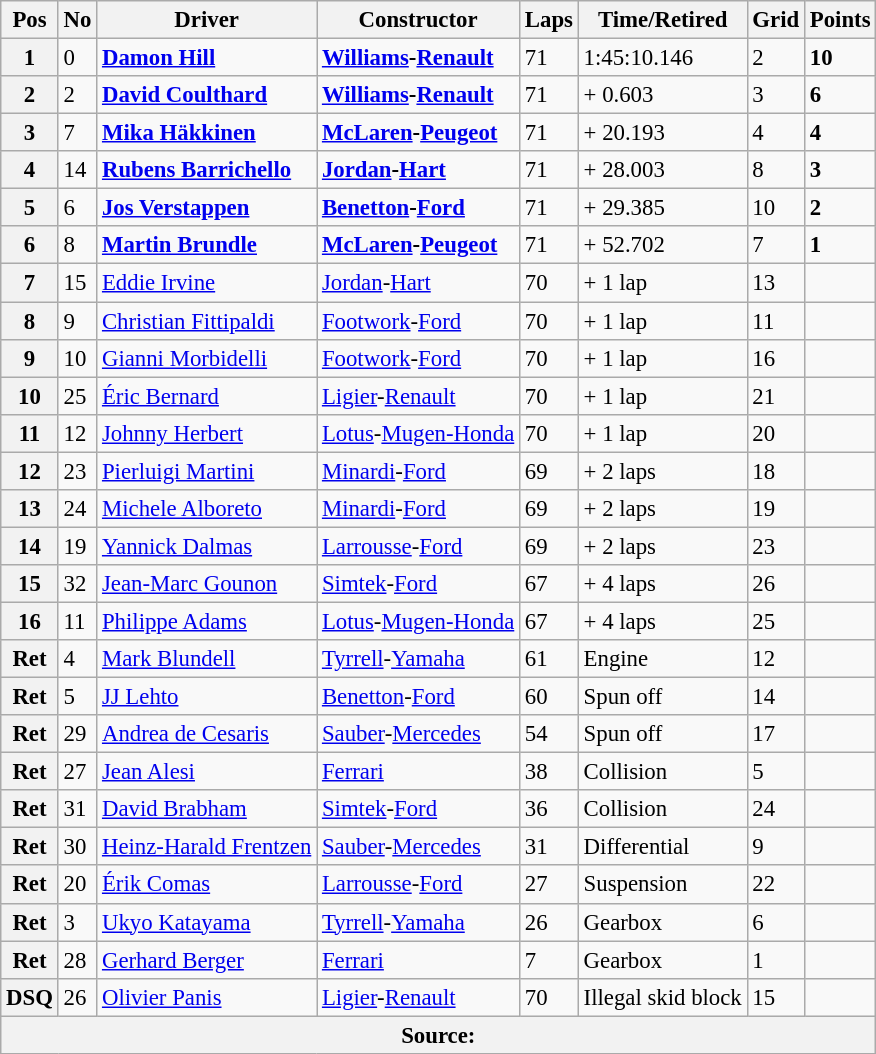<table class="wikitable" style="font-size: 95%;">
<tr>
<th>Pos</th>
<th>No</th>
<th>Driver</th>
<th>Constructor</th>
<th>Laps</th>
<th>Time/Retired</th>
<th>Grid</th>
<th>Points</th>
</tr>
<tr>
<th>1</th>
<td>0</td>
<td> <strong><a href='#'>Damon Hill</a></strong></td>
<td><strong><a href='#'>Williams</a>-<a href='#'>Renault</a></strong></td>
<td>71</td>
<td>1:45:10.146</td>
<td>2</td>
<td><strong>10</strong></td>
</tr>
<tr>
<th>2</th>
<td>2</td>
<td> <strong><a href='#'>David Coulthard</a></strong></td>
<td><strong><a href='#'>Williams</a>-<a href='#'>Renault</a></strong></td>
<td>71</td>
<td>+ 0.603</td>
<td>3</td>
<td><strong>6</strong></td>
</tr>
<tr>
<th>3</th>
<td>7</td>
<td> <strong><a href='#'>Mika Häkkinen</a></strong></td>
<td><strong><a href='#'>McLaren</a>-<a href='#'>Peugeot</a></strong></td>
<td>71</td>
<td>+ 20.193</td>
<td>4</td>
<td><strong>4</strong></td>
</tr>
<tr>
<th>4</th>
<td>14</td>
<td> <strong><a href='#'>Rubens Barrichello</a></strong></td>
<td><strong><a href='#'>Jordan</a>-<a href='#'>Hart</a></strong></td>
<td>71</td>
<td>+ 28.003</td>
<td>8</td>
<td><strong>3</strong></td>
</tr>
<tr>
<th>5</th>
<td>6</td>
<td> <strong><a href='#'>Jos Verstappen</a></strong></td>
<td><strong><a href='#'>Benetton</a>-<a href='#'>Ford</a></strong></td>
<td>71</td>
<td>+ 29.385</td>
<td>10</td>
<td><strong>2</strong></td>
</tr>
<tr>
<th>6</th>
<td>8</td>
<td> <strong><a href='#'>Martin Brundle</a></strong></td>
<td><strong><a href='#'>McLaren</a>-<a href='#'>Peugeot</a></strong></td>
<td>71</td>
<td>+ 52.702</td>
<td>7</td>
<td><strong>1</strong></td>
</tr>
<tr>
<th>7</th>
<td>15</td>
<td> <a href='#'>Eddie Irvine</a></td>
<td><a href='#'>Jordan</a>-<a href='#'>Hart</a></td>
<td>70</td>
<td>+ 1 lap</td>
<td>13</td>
<td> </td>
</tr>
<tr>
<th>8</th>
<td>9</td>
<td> <a href='#'>Christian Fittipaldi</a></td>
<td><a href='#'>Footwork</a>-<a href='#'>Ford</a></td>
<td>70</td>
<td>+ 1 lap</td>
<td>11</td>
<td> </td>
</tr>
<tr>
<th>9</th>
<td>10</td>
<td> <a href='#'>Gianni Morbidelli</a></td>
<td><a href='#'>Footwork</a>-<a href='#'>Ford</a></td>
<td>70</td>
<td>+ 1 lap</td>
<td>16</td>
<td> </td>
</tr>
<tr>
<th>10</th>
<td>25</td>
<td> <a href='#'>Éric Bernard</a></td>
<td><a href='#'>Ligier</a>-<a href='#'>Renault</a></td>
<td>70</td>
<td>+ 1 lap</td>
<td>21</td>
<td> </td>
</tr>
<tr>
<th>11</th>
<td>12</td>
<td> <a href='#'>Johnny Herbert</a></td>
<td><a href='#'>Lotus</a>-<a href='#'>Mugen-Honda</a></td>
<td>70</td>
<td>+ 1 lap</td>
<td>20</td>
<td> </td>
</tr>
<tr>
<th>12</th>
<td>23</td>
<td> <a href='#'>Pierluigi Martini</a></td>
<td><a href='#'>Minardi</a>-<a href='#'>Ford</a></td>
<td>69</td>
<td>+ 2 laps</td>
<td>18</td>
<td> </td>
</tr>
<tr>
<th>13</th>
<td>24</td>
<td> <a href='#'>Michele Alboreto</a></td>
<td><a href='#'>Minardi</a>-<a href='#'>Ford</a></td>
<td>69</td>
<td>+ 2 laps</td>
<td>19</td>
<td> </td>
</tr>
<tr>
<th>14</th>
<td>19</td>
<td> <a href='#'>Yannick Dalmas</a></td>
<td><a href='#'>Larrousse</a>-<a href='#'>Ford</a></td>
<td>69</td>
<td>+ 2 laps</td>
<td>23</td>
<td> </td>
</tr>
<tr>
<th>15</th>
<td>32</td>
<td> <a href='#'>Jean-Marc Gounon</a></td>
<td><a href='#'>Simtek</a>-<a href='#'>Ford</a></td>
<td>67</td>
<td>+ 4 laps</td>
<td>26</td>
<td> </td>
</tr>
<tr>
<th>16</th>
<td>11</td>
<td> <a href='#'>Philippe Adams</a></td>
<td><a href='#'>Lotus</a>-<a href='#'>Mugen-Honda</a></td>
<td>67</td>
<td>+ 4 laps</td>
<td>25</td>
<td> </td>
</tr>
<tr>
<th>Ret</th>
<td>4</td>
<td> <a href='#'>Mark Blundell</a></td>
<td><a href='#'>Tyrrell</a>-<a href='#'>Yamaha</a></td>
<td>61</td>
<td>Engine</td>
<td>12</td>
<td> </td>
</tr>
<tr>
<th>Ret</th>
<td>5</td>
<td> <a href='#'>JJ Lehto</a></td>
<td><a href='#'>Benetton</a>-<a href='#'>Ford</a></td>
<td>60</td>
<td>Spun off</td>
<td>14</td>
<td> </td>
</tr>
<tr>
<th>Ret</th>
<td>29</td>
<td> <a href='#'>Andrea de Cesaris</a></td>
<td><a href='#'>Sauber</a>-<a href='#'>Mercedes</a></td>
<td>54</td>
<td>Spun off</td>
<td>17</td>
<td> </td>
</tr>
<tr>
<th>Ret</th>
<td>27</td>
<td> <a href='#'>Jean Alesi</a></td>
<td><a href='#'>Ferrari</a></td>
<td>38</td>
<td>Collision</td>
<td>5</td>
<td> </td>
</tr>
<tr>
<th>Ret</th>
<td>31</td>
<td> <a href='#'>David Brabham</a></td>
<td><a href='#'>Simtek</a>-<a href='#'>Ford</a></td>
<td>36</td>
<td>Collision</td>
<td>24</td>
<td> </td>
</tr>
<tr>
<th>Ret</th>
<td>30</td>
<td> <a href='#'>Heinz-Harald Frentzen</a></td>
<td><a href='#'>Sauber</a>-<a href='#'>Mercedes</a></td>
<td>31</td>
<td>Differential</td>
<td>9</td>
<td> </td>
</tr>
<tr>
<th>Ret</th>
<td>20</td>
<td> <a href='#'>Érik Comas</a></td>
<td><a href='#'>Larrousse</a>-<a href='#'>Ford</a></td>
<td>27</td>
<td>Suspension</td>
<td>22</td>
<td> </td>
</tr>
<tr>
<th>Ret</th>
<td>3</td>
<td> <a href='#'>Ukyo Katayama</a></td>
<td><a href='#'>Tyrrell</a>-<a href='#'>Yamaha</a></td>
<td>26</td>
<td>Gearbox</td>
<td>6</td>
<td> </td>
</tr>
<tr>
<th>Ret</th>
<td>28</td>
<td> <a href='#'>Gerhard Berger</a></td>
<td><a href='#'>Ferrari</a></td>
<td>7</td>
<td>Gearbox</td>
<td>1</td>
<td> </td>
</tr>
<tr>
<th>DSQ</th>
<td>26</td>
<td> <a href='#'>Olivier Panis</a></td>
<td><a href='#'>Ligier</a>-<a href='#'>Renault</a></td>
<td>70</td>
<td>Illegal skid block</td>
<td>15</td>
<td> </td>
</tr>
<tr>
<th colspan="8">Source:</th>
</tr>
</table>
